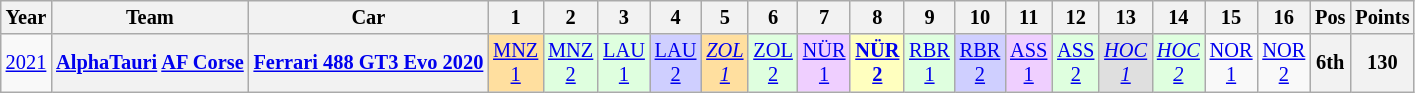<table class="wikitable" style="text-align:center; font-size:85%">
<tr>
<th>Year</th>
<th>Team</th>
<th>Car</th>
<th>1</th>
<th>2</th>
<th>3</th>
<th>4</th>
<th>5</th>
<th>6</th>
<th>7</th>
<th>8</th>
<th>9</th>
<th>10</th>
<th>11</th>
<th>12</th>
<th>13</th>
<th>14</th>
<th>15</th>
<th>16</th>
<th>Pos</th>
<th>Points</th>
</tr>
<tr>
<td><a href='#'>2021</a></td>
<th nowrap><a href='#'>AlphaTauri</a> <a href='#'>AF Corse</a></th>
<th nowrap><a href='#'>Ferrari 488 GT3 Evo 2020</a></th>
<td style="background:#FFDF9F;"><a href='#'>MNZ<br>1</a><br></td>
<td style="background:#DFFFDF;"><a href='#'>MNZ<br>2</a><br></td>
<td style="background:#DFFFDF;"><a href='#'>LAU<br>1</a><br></td>
<td style="background:#CFCFFF;"><a href='#'>LAU<br>2</a><br></td>
<td style="background:#FFDF9F;"><em><a href='#'>ZOL<br>1</a></em><br></td>
<td style="background:#DFFFDF;"><a href='#'>ZOL<br>2</a><br></td>
<td style="background:#EFCFFF;"><a href='#'>NÜR<br>1</a><br></td>
<td style="background:#FFFFBF;"><strong><a href='#'>NÜR<br>2</a></strong><br></td>
<td style="background:#DFFFDF;"><a href='#'>RBR<br>1</a><br></td>
<td style="background:#CFCFFF;"><a href='#'>RBR<br>2</a><br></td>
<td style="background:#EFCFFF;"><a href='#'>ASS<br>1</a><br></td>
<td style="background:#DFFFDF;"><a href='#'>ASS<br>2</a><br></td>
<td style="background:#DFDFDF;"><em><a href='#'>HOC<br>1</a></em><br></td>
<td style="background:#DFFFDF;"><em><a href='#'>HOC<br>2</a></em><br></td>
<td><a href='#'>NOR<br>1</a></td>
<td><a href='#'>NOR<br>2</a></td>
<th>6th</th>
<th>130</th>
</tr>
</table>
